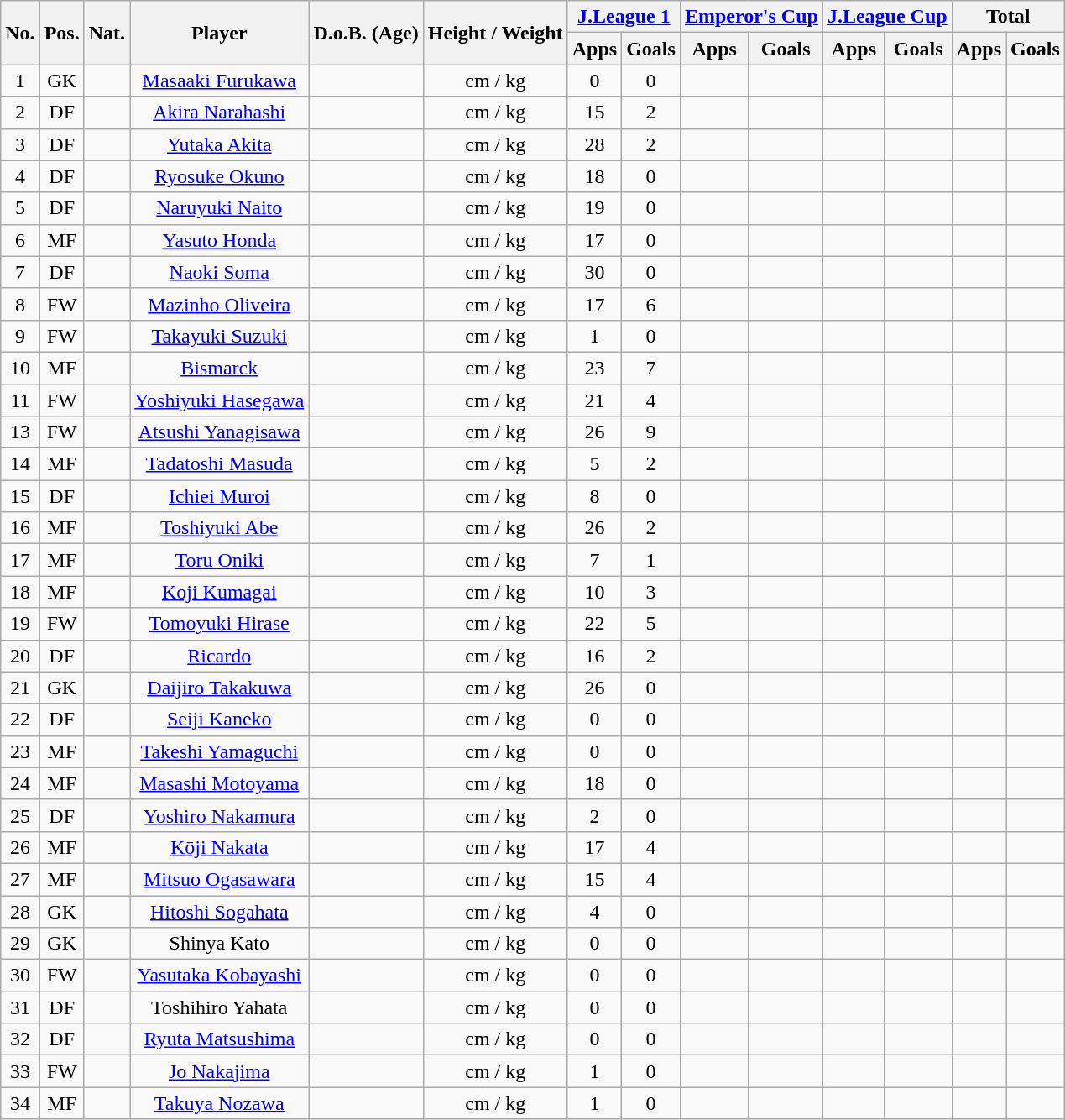<table class="wikitable" style="text-align:center;">
<tr>
<th rowspan="2">No.</th>
<th rowspan="2">Pos.</th>
<th rowspan="2">Nat.</th>
<th rowspan="2">Player</th>
<th rowspan="2">D.o.B. (Age)</th>
<th rowspan="2">Height / Weight</th>
<th colspan="2"><a href='#'>J.League 1</a></th>
<th colspan="2"><a href='#'>Emperor's Cup</a></th>
<th colspan="2"><a href='#'>J.League Cup</a></th>
<th colspan="2">Total</th>
</tr>
<tr>
<th>Apps</th>
<th>Goals</th>
<th>Apps</th>
<th>Goals</th>
<th>Apps</th>
<th>Goals</th>
<th>Apps</th>
<th>Goals</th>
</tr>
<tr>
<td>1</td>
<td>GK</td>
<td></td>
<td><a href='#'>Masaaki Furukawa</a></td>
<td></td>
<td>cm / kg</td>
<td>0</td>
<td>0</td>
<td></td>
<td></td>
<td></td>
<td></td>
<td></td>
<td></td>
</tr>
<tr>
<td>2</td>
<td>DF</td>
<td></td>
<td><a href='#'>Akira Narahashi</a></td>
<td></td>
<td>cm / kg</td>
<td>15</td>
<td>2</td>
<td></td>
<td></td>
<td></td>
<td></td>
<td></td>
<td></td>
</tr>
<tr>
<td>3</td>
<td>DF</td>
<td></td>
<td><a href='#'>Yutaka Akita</a></td>
<td></td>
<td>cm / kg</td>
<td>28</td>
<td>2</td>
<td></td>
<td></td>
<td></td>
<td></td>
<td></td>
<td></td>
</tr>
<tr>
<td>4</td>
<td>DF</td>
<td></td>
<td><a href='#'>Ryosuke Okuno</a></td>
<td></td>
<td>cm / kg</td>
<td>18</td>
<td>0</td>
<td></td>
<td></td>
<td></td>
<td></td>
<td></td>
<td></td>
</tr>
<tr>
<td>5</td>
<td>DF</td>
<td></td>
<td><a href='#'>Naruyuki Naito</a></td>
<td></td>
<td>cm / kg</td>
<td>19</td>
<td>0</td>
<td></td>
<td></td>
<td></td>
<td></td>
<td></td>
<td></td>
</tr>
<tr>
<td>6</td>
<td>MF</td>
<td></td>
<td><a href='#'>Yasuto Honda</a></td>
<td></td>
<td>cm / kg</td>
<td>17</td>
<td>0</td>
<td></td>
<td></td>
<td></td>
<td></td>
<td></td>
<td></td>
</tr>
<tr>
<td>7</td>
<td>DF</td>
<td></td>
<td><a href='#'>Naoki Soma</a></td>
<td></td>
<td>cm / kg</td>
<td>30</td>
<td>0</td>
<td></td>
<td></td>
<td></td>
<td></td>
<td></td>
<td></td>
</tr>
<tr>
<td>8</td>
<td>FW</td>
<td></td>
<td><a href='#'>Mazinho Oliveira</a></td>
<td></td>
<td>cm / kg</td>
<td>17</td>
<td>6</td>
<td></td>
<td></td>
<td></td>
<td></td>
<td></td>
<td></td>
</tr>
<tr>
<td>9</td>
<td>FW</td>
<td></td>
<td><a href='#'>Takayuki Suzuki</a></td>
<td></td>
<td>cm / kg</td>
<td>1</td>
<td>0</td>
<td></td>
<td></td>
<td></td>
<td></td>
<td></td>
<td></td>
</tr>
<tr>
<td>10</td>
<td>MF</td>
<td></td>
<td><a href='#'>Bismarck</a></td>
<td></td>
<td>cm / kg</td>
<td>23</td>
<td>7</td>
<td></td>
<td></td>
<td></td>
<td></td>
<td></td>
<td></td>
</tr>
<tr>
<td>11</td>
<td>FW</td>
<td></td>
<td><a href='#'>Yoshiyuki Hasegawa</a></td>
<td></td>
<td>cm / kg</td>
<td>21</td>
<td>4</td>
<td></td>
<td></td>
<td></td>
<td></td>
<td></td>
<td></td>
</tr>
<tr>
<td>13</td>
<td>FW</td>
<td></td>
<td><a href='#'>Atsushi Yanagisawa</a></td>
<td></td>
<td>cm / kg</td>
<td>26</td>
<td>9</td>
<td></td>
<td></td>
<td></td>
<td></td>
<td></td>
<td></td>
</tr>
<tr>
<td>14</td>
<td>MF</td>
<td></td>
<td><a href='#'>Tadatoshi Masuda</a></td>
<td></td>
<td>cm / kg</td>
<td>5</td>
<td>2</td>
<td></td>
<td></td>
<td></td>
<td></td>
<td></td>
<td></td>
</tr>
<tr>
<td>15</td>
<td>DF</td>
<td></td>
<td><a href='#'>Ichiei Muroi</a></td>
<td></td>
<td>cm / kg</td>
<td>8</td>
<td>0</td>
<td></td>
<td></td>
<td></td>
<td></td>
<td></td>
<td></td>
</tr>
<tr>
<td>16</td>
<td>MF</td>
<td></td>
<td><a href='#'>Toshiyuki Abe</a></td>
<td></td>
<td>cm / kg</td>
<td>26</td>
<td>2</td>
<td></td>
<td></td>
<td></td>
<td></td>
<td></td>
<td></td>
</tr>
<tr>
<td>17</td>
<td>MF</td>
<td></td>
<td><a href='#'>Toru Oniki</a></td>
<td></td>
<td>cm / kg</td>
<td>7</td>
<td>1</td>
<td></td>
<td></td>
<td></td>
<td></td>
<td></td>
<td></td>
</tr>
<tr>
<td>18</td>
<td>MF</td>
<td></td>
<td><a href='#'>Koji Kumagai</a></td>
<td></td>
<td>cm / kg</td>
<td>10</td>
<td>3</td>
<td></td>
<td></td>
<td></td>
<td></td>
<td></td>
<td></td>
</tr>
<tr>
<td>19</td>
<td>FW</td>
<td></td>
<td><a href='#'>Tomoyuki Hirase</a></td>
<td></td>
<td>cm / kg</td>
<td>22</td>
<td>5</td>
<td></td>
<td></td>
<td></td>
<td></td>
<td></td>
<td></td>
</tr>
<tr>
<td>20</td>
<td>DF</td>
<td></td>
<td><a href='#'>Ricardo</a></td>
<td></td>
<td>cm / kg</td>
<td>16</td>
<td>2</td>
<td></td>
<td></td>
<td></td>
<td></td>
<td></td>
<td></td>
</tr>
<tr>
<td>21</td>
<td>GK</td>
<td></td>
<td><a href='#'>Daijiro Takakuwa</a></td>
<td></td>
<td>cm / kg</td>
<td>26</td>
<td>0</td>
<td></td>
<td></td>
<td></td>
<td></td>
<td></td>
<td></td>
</tr>
<tr>
<td>22</td>
<td>DF</td>
<td></td>
<td><a href='#'>Seiji Kaneko</a></td>
<td></td>
<td>cm / kg</td>
<td>0</td>
<td>0</td>
<td></td>
<td></td>
<td></td>
<td></td>
<td></td>
<td></td>
</tr>
<tr>
<td>23</td>
<td>MF</td>
<td></td>
<td><a href='#'>Takeshi Yamaguchi</a></td>
<td></td>
<td>cm / kg</td>
<td>0</td>
<td>0</td>
<td></td>
<td></td>
<td></td>
<td></td>
<td></td>
<td></td>
</tr>
<tr>
<td>24</td>
<td>MF</td>
<td></td>
<td><a href='#'>Masashi Motoyama</a></td>
<td></td>
<td>cm / kg</td>
<td>18</td>
<td>0</td>
<td></td>
<td></td>
<td></td>
<td></td>
<td></td>
<td></td>
</tr>
<tr>
<td>25</td>
<td>DF</td>
<td></td>
<td><a href='#'>Yoshiro Nakamura</a></td>
<td></td>
<td>cm / kg</td>
<td>2</td>
<td>0</td>
<td></td>
<td></td>
<td></td>
<td></td>
<td></td>
<td></td>
</tr>
<tr>
<td>26</td>
<td>MF</td>
<td></td>
<td><a href='#'>Kōji Nakata</a></td>
<td></td>
<td>cm / kg</td>
<td>17</td>
<td>4</td>
<td></td>
<td></td>
<td></td>
<td></td>
<td></td>
<td></td>
</tr>
<tr>
<td>27</td>
<td>MF</td>
<td></td>
<td><a href='#'>Mitsuo Ogasawara</a></td>
<td></td>
<td>cm / kg</td>
<td>15</td>
<td>4</td>
<td></td>
<td></td>
<td></td>
<td></td>
<td></td>
<td></td>
</tr>
<tr>
<td>28</td>
<td>GK</td>
<td></td>
<td><a href='#'>Hitoshi Sogahata</a></td>
<td></td>
<td>cm / kg</td>
<td>4</td>
<td>0</td>
<td></td>
<td></td>
<td></td>
<td></td>
<td></td>
<td></td>
</tr>
<tr>
<td>29</td>
<td>GK</td>
<td></td>
<td>Shinya Kato</td>
<td></td>
<td>cm / kg</td>
<td>0</td>
<td>0</td>
<td></td>
<td></td>
<td></td>
<td></td>
<td></td>
<td></td>
</tr>
<tr>
<td>30</td>
<td>FW</td>
<td></td>
<td><a href='#'>Yasutaka Kobayashi</a></td>
<td></td>
<td>cm / kg</td>
<td>0</td>
<td>0</td>
<td></td>
<td></td>
<td></td>
<td></td>
<td></td>
<td></td>
</tr>
<tr>
<td>31</td>
<td>DF</td>
<td></td>
<td>Toshihiro Yahata</td>
<td></td>
<td>cm / kg</td>
<td>0</td>
<td>0</td>
<td></td>
<td></td>
<td></td>
<td></td>
<td></td>
<td></td>
</tr>
<tr>
<td>32</td>
<td>DF</td>
<td></td>
<td><a href='#'>Ryuta Matsushima</a></td>
<td></td>
<td>cm / kg</td>
<td>0</td>
<td>0</td>
<td></td>
<td></td>
<td></td>
<td></td>
<td></td>
<td></td>
</tr>
<tr>
<td>33</td>
<td>FW</td>
<td></td>
<td><a href='#'>Jo Nakajima</a></td>
<td></td>
<td>cm / kg</td>
<td>1</td>
<td>0</td>
<td></td>
<td></td>
<td></td>
<td></td>
<td></td>
<td></td>
</tr>
<tr>
<td>34</td>
<td>MF</td>
<td></td>
<td><a href='#'>Takuya Nozawa</a></td>
<td></td>
<td>cm / kg</td>
<td>1</td>
<td>0</td>
<td></td>
<td></td>
<td></td>
<td></td>
<td></td>
<td></td>
</tr>
</table>
